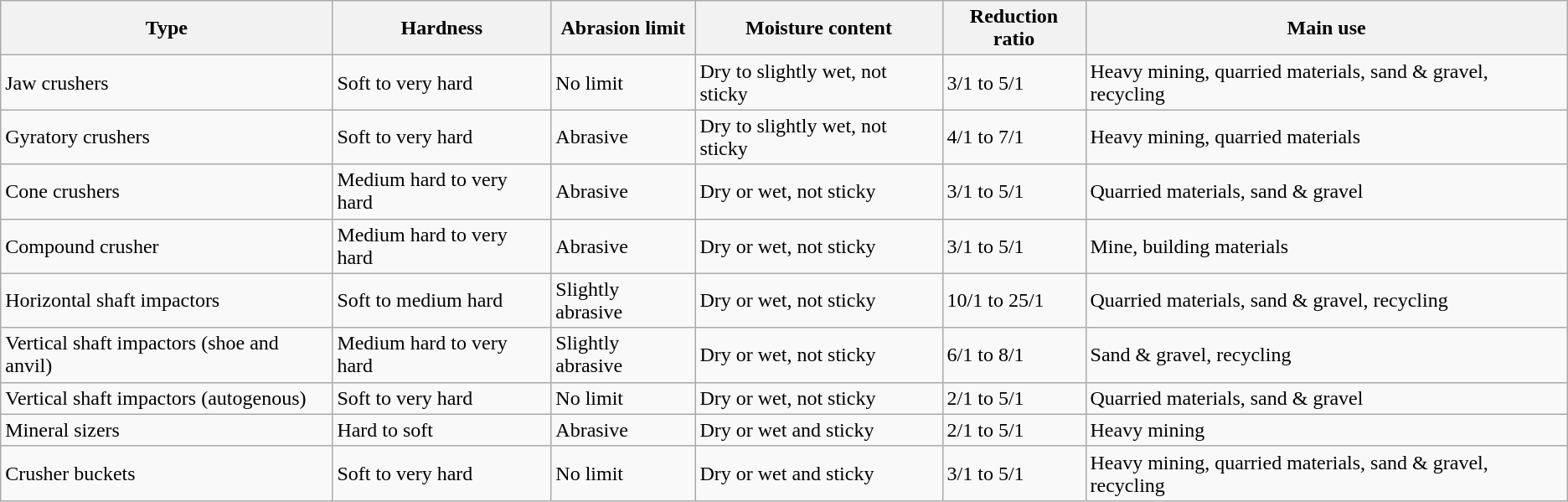<table class="wikitable sortable">
<tr>
<th>Type</th>
<th>Hardness</th>
<th>Abrasion limit</th>
<th>Moisture content</th>
<th>Reduction ratio</th>
<th>Main use</th>
</tr>
<tr>
<td>Jaw crushers</td>
<td>Soft to very hard</td>
<td>No limit</td>
<td>Dry to slightly wet, not sticky</td>
<td>3/1 to 5/1</td>
<td>Heavy mining, quarried materials, sand & gravel, recycling</td>
</tr>
<tr>
<td>Gyratory crushers</td>
<td>Soft to very hard</td>
<td>Abrasive</td>
<td>Dry to slightly wet, not sticky</td>
<td>4/1 to 7/1</td>
<td>Heavy mining, quarried materials</td>
</tr>
<tr>
<td>Cone crushers</td>
<td>Medium hard to very hard</td>
<td>Abrasive</td>
<td>Dry or wet, not sticky</td>
<td>3/1 to 5/1</td>
<td>Quarried materials, sand & gravel</td>
</tr>
<tr>
<td>Compound crusher</td>
<td>Medium hard to very hard</td>
<td>Abrasive</td>
<td>Dry or wet, not sticky</td>
<td>3/1 to 5/1</td>
<td>Mine, building materials</td>
</tr>
<tr>
<td>Horizontal shaft impactors</td>
<td>Soft to medium hard</td>
<td>Slightly abrasive</td>
<td>Dry or wet, not sticky</td>
<td>10/1 to 25/1</td>
<td>Quarried materials, sand & gravel, recycling</td>
</tr>
<tr>
<td>Vertical shaft impactors (shoe and anvil)</td>
<td>Medium hard to very hard</td>
<td>Slightly abrasive</td>
<td>Dry or wet, not sticky</td>
<td>6/1 to 8/1</td>
<td>Sand & gravel, recycling</td>
</tr>
<tr>
<td>Vertical shaft impactors (autogenous)</td>
<td>Soft to very hard</td>
<td>No limit</td>
<td>Dry or wet, not sticky</td>
<td>2/1 to 5/1</td>
<td>Quarried materials, sand & gravel</td>
</tr>
<tr>
<td>Mineral sizers</td>
<td>Hard to soft</td>
<td>Abrasive</td>
<td>Dry or wet and sticky</td>
<td>2/1 to 5/1</td>
<td>Heavy mining</td>
</tr>
<tr>
<td>Crusher buckets</td>
<td>Soft to very hard</td>
<td>No limit</td>
<td>Dry or wet and sticky</td>
<td>3/1 to 5/1</td>
<td>Heavy mining, quarried materials, sand & gravel, recycling</td>
</tr>
</table>
